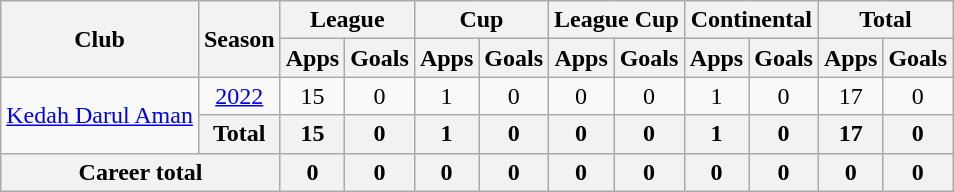<table class="wikitable" style="text-align: center;">
<tr>
<th rowspan="2">Club</th>
<th rowspan="2">Season</th>
<th colspan="2">League</th>
<th colspan="2">Cup</th>
<th colspan="2">League Cup</th>
<th colspan="2">Continental</th>
<th colspan="2">Total</th>
</tr>
<tr>
<th>Apps</th>
<th>Goals</th>
<th>Apps</th>
<th>Goals</th>
<th>Apps</th>
<th>Goals</th>
<th>Apps</th>
<th>Goals</th>
<th>Apps</th>
<th>Goals</th>
</tr>
<tr>
<td rowspan="2" valign="center"><a href='#'>Kedah Darul Aman</a></td>
<td><a href='#'>2022</a></td>
<td>15</td>
<td>0</td>
<td>1</td>
<td>0</td>
<td>0</td>
<td>0</td>
<td>1</td>
<td>0</td>
<td>17</td>
<td>0</td>
</tr>
<tr>
<th>Total</th>
<th>15</th>
<th>0</th>
<th>1</th>
<th>0</th>
<th>0</th>
<th>0</th>
<th>1</th>
<th>0</th>
<th>17</th>
<th>0</th>
</tr>
<tr>
<th colspan="2">Career total</th>
<th>0</th>
<th>0</th>
<th>0</th>
<th>0</th>
<th>0</th>
<th>0</th>
<th>0</th>
<th>0</th>
<th>0</th>
<th>0</th>
</tr>
</table>
